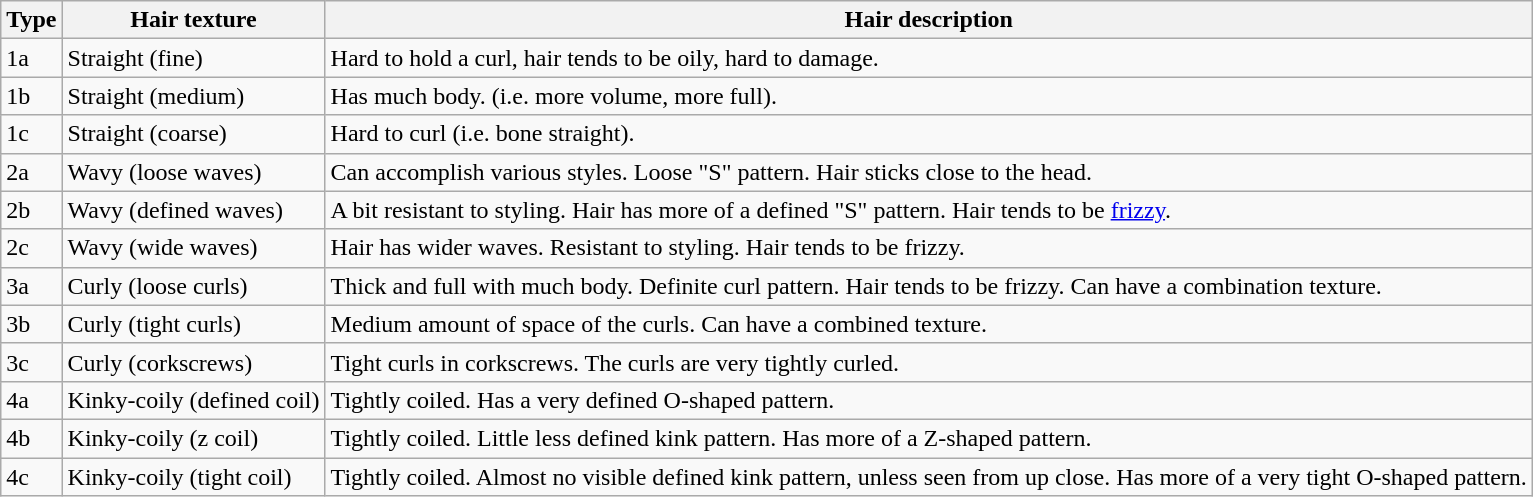<table class="wikitable">
<tr>
<th>Type</th>
<th>Hair texture</th>
<th>Hair description</th>
</tr>
<tr>
<td>1a</td>
<td>Straight (fine)</td>
<td>Hard to hold a curl, hair tends to be oily, hard to damage.</td>
</tr>
<tr>
<td>1b</td>
<td>Straight (medium)</td>
<td>Has much body. (i.e. more volume, more full).</td>
</tr>
<tr>
<td>1c</td>
<td>Straight (coarse)</td>
<td>Hard to curl (i.e. bone straight).</td>
</tr>
<tr>
<td>2a</td>
<td>Wavy (loose waves)</td>
<td>Can accomplish various styles. Loose "S" pattern. Hair sticks close to the head.</td>
</tr>
<tr>
<td>2b</td>
<td>Wavy (defined waves)</td>
<td>A bit resistant to styling. Hair has more of a defined "S" pattern. Hair tends to be <a href='#'>frizzy</a>.</td>
</tr>
<tr>
<td>2c</td>
<td>Wavy (wide waves)</td>
<td>Hair has wider waves. Resistant to styling. Hair tends to be frizzy.</td>
</tr>
<tr>
<td>3a</td>
<td>Curly (loose curls)</td>
<td>Thick and full with much body. Definite curl pattern. Hair tends to be frizzy. Can have a combination texture.</td>
</tr>
<tr>
<td>3b</td>
<td>Curly (tight curls)</td>
<td>Medium amount of space of the curls. Can have a combined texture.</td>
</tr>
<tr>
<td>3c</td>
<td>Curly (corkscrews)</td>
<td>Tight curls in corkscrews. The curls are very tightly curled.</td>
</tr>
<tr>
<td>4a</td>
<td>Kinky-coily (defined coil)</td>
<td>Tightly coiled. Has a very defined O-shaped pattern.</td>
</tr>
<tr>
<td>4b</td>
<td>Kinky-coily (z coil)</td>
<td>Tightly coiled. Little less defined kink pattern. Has more of a Z-shaped pattern.</td>
</tr>
<tr>
<td>4c</td>
<td>Kinky-coily (tight coil)</td>
<td>Tightly coiled. Almost no visible defined kink pattern, unless seen from up close. Has more of a very tight O-shaped pattern.</td>
</tr>
</table>
